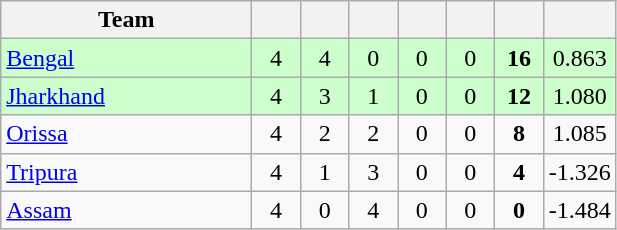<table class="wikitable" style="text-align:center">
<tr>
<th style="width:160px">Team</th>
<th style="width:25px"></th>
<th style="width:25px"></th>
<th style="width:25px"></th>
<th style="width:25px"></th>
<th style="width:25px"></th>
<th style="width:25px"></th>
<th style="width:25px"></th>
</tr>
<tr style="background:#cfc;">
<td style="text-align:left"><a href='#'>Bengal</a></td>
<td>4</td>
<td>4</td>
<td>0</td>
<td>0</td>
<td>0</td>
<td><strong>16</strong></td>
<td>0.863</td>
</tr>
<tr style="background:#cfc;">
<td style="text-align:left"><a href='#'>Jharkhand</a></td>
<td>4</td>
<td>3</td>
<td>1</td>
<td>0</td>
<td>0</td>
<td><strong>12</strong></td>
<td>1.080</td>
</tr>
<tr>
<td style="text-align:left"><a href='#'>Orissa</a></td>
<td>4</td>
<td>2</td>
<td>2</td>
<td>0</td>
<td>0</td>
<td><strong>8</strong></td>
<td>1.085</td>
</tr>
<tr>
<td style="text-align:left"><a href='#'>Tripura</a></td>
<td>4</td>
<td>1</td>
<td>3</td>
<td>0</td>
<td>0</td>
<td><strong>4</strong></td>
<td>-1.326</td>
</tr>
<tr>
<td style="text-align:left"><a href='#'>Assam</a></td>
<td>4</td>
<td>0</td>
<td>4</td>
<td>0</td>
<td>0</td>
<td><strong>0</strong></td>
<td>-1.484</td>
</tr>
</table>
